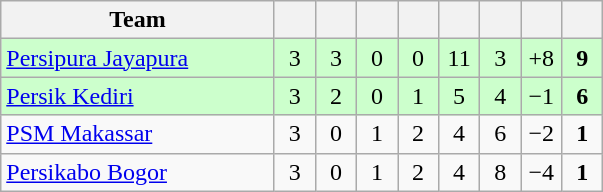<table class="wikitable" style="text-align:center">
<tr>
<th style="width:175px;">Team</th>
<th width="20"></th>
<th width="20"></th>
<th width="20"></th>
<th width="20"></th>
<th width="20"></th>
<th width="20"></th>
<th width="20"></th>
<th width="20"></th>
</tr>
<tr style="background:#cfc;">
<td align=left><a href='#'>Persipura Jayapura</a></td>
<td>3</td>
<td>3</td>
<td>0</td>
<td>0</td>
<td>11</td>
<td>3</td>
<td>+8</td>
<td><strong>9</strong></td>
</tr>
<tr style="background:#cfc;">
<td align=left><a href='#'>Persik Kediri</a></td>
<td>3</td>
<td>2</td>
<td>0</td>
<td>1</td>
<td>5</td>
<td>4</td>
<td>−1</td>
<td><strong>6</strong></td>
</tr>
<tr>
<td align=left><a href='#'>PSM Makassar</a></td>
<td>3</td>
<td>0</td>
<td>1</td>
<td>2</td>
<td>4</td>
<td>6</td>
<td>−2</td>
<td><strong>1</strong></td>
</tr>
<tr>
<td align=left><a href='#'>Persikabo Bogor</a></td>
<td>3</td>
<td>0</td>
<td>1</td>
<td>2</td>
<td>4</td>
<td>8</td>
<td>−4</td>
<td><strong>1</strong></td>
</tr>
</table>
